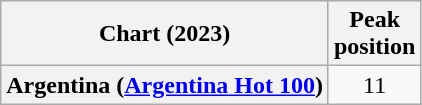<table class="wikitable sortable plainrowheaders" style="text-align:center">
<tr>
<th scope="col">Chart (2023)</th>
<th scope="col">Peak<br>position</th>
</tr>
<tr>
<th scope="row">Argentina (<a href='#'>Argentina Hot 100</a>)</th>
<td>11</td>
</tr>
</table>
